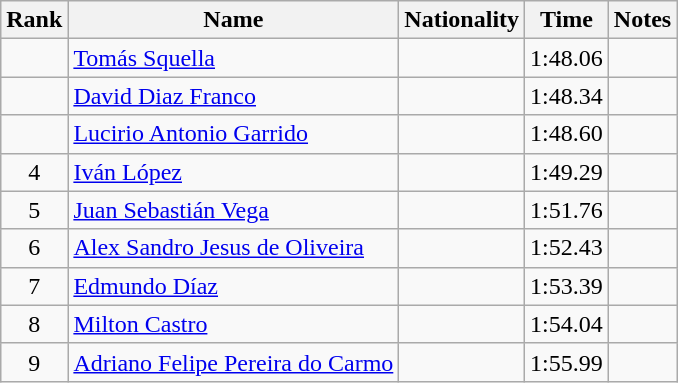<table class="wikitable sortable" style="text-align:center">
<tr>
<th>Rank</th>
<th>Name</th>
<th>Nationality</th>
<th>Time</th>
<th>Notes</th>
</tr>
<tr>
<td align=center></td>
<td align=left><a href='#'>Tomás Squella</a></td>
<td align=left></td>
<td>1:48.06</td>
<td></td>
</tr>
<tr>
<td align=center></td>
<td align=left><a href='#'>David Diaz Franco</a></td>
<td align=left></td>
<td>1:48.34</td>
<td></td>
</tr>
<tr>
<td align=center></td>
<td align=left><a href='#'>Lucirio Antonio Garrido</a></td>
<td align=left></td>
<td>1:48.60</td>
<td></td>
</tr>
<tr>
<td align=center>4</td>
<td align=left><a href='#'>Iván López</a></td>
<td align=left></td>
<td>1:49.29</td>
<td></td>
</tr>
<tr>
<td align=center>5</td>
<td align=left><a href='#'>Juan Sebastián Vega</a></td>
<td align=left></td>
<td>1:51.76</td>
<td></td>
</tr>
<tr>
<td align=center>6</td>
<td align=left><a href='#'>Alex Sandro Jesus de Oliveira</a></td>
<td align=left></td>
<td>1:52.43</td>
<td></td>
</tr>
<tr>
<td align=center>7</td>
<td align=left><a href='#'>Edmundo Díaz</a></td>
<td align=left></td>
<td>1:53.39</td>
<td></td>
</tr>
<tr>
<td align=center>8</td>
<td align=left><a href='#'>Milton Castro</a></td>
<td align=left></td>
<td>1:54.04</td>
<td></td>
</tr>
<tr>
<td align=center>9</td>
<td align=left><a href='#'>Adriano Felipe Pereira do Carmo</a></td>
<td align=left></td>
<td>1:55.99</td>
<td></td>
</tr>
</table>
